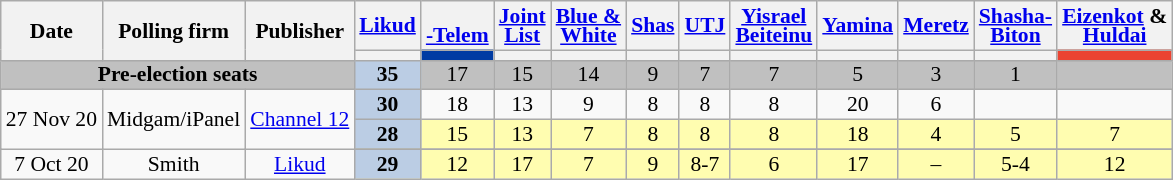<table class="wikitable sortable" style=text-align:center;font-size:90%;line-height:13px>
<tr>
<th rowspan=2>Date</th>
<th rowspan=2>Polling firm</th>
<th rowspan=2>Publisher</th>
<th><a href='#'>Likud</a></th>
<th><a href='#'><br>-Telem</a></th>
<th><a href='#'>Joint<br>List</a></th>
<th><a href='#'>Blue &<br>White</a></th>
<th><a href='#'>Shas</a></th>
<th><a href='#'>UTJ</a></th>
<th><a href='#'>Yisrael<br>Beiteinu</a></th>
<th><a href='#'>Yamina</a></th>
<th><a href='#'>Meretz</a></th>
<th><a href='#'>Shasha-<br>Biton</a></th>
<th><a href='#'>Eizenkot</a> &<br> <a href='#'>Huldai</a></th>
</tr>
<tr>
<th style=background:></th>
<th style=background:#003BA3></th>
<th style=background:></th>
<th style=background:></th>
<th style=background:></th>
<th style=background:></th>
<th style=background:></th>
<th style=background:></th>
<th style=background:></th>
<th style=background:></th>
<th style=background:#EB4331></th>
</tr>
<tr style=background:silver>
<td colspan=3><strong>Pre-election seats</strong></td>
<td style=background:#BBCDE4><strong>35</strong>	</td>
<td>17					</td>
<td>15					</td>
<td>14					</td>
<td>9					</td>
<td>7					</td>
<td>7					</td>
<td>5					</td>
<td>3					</td>
<td>1					</td>
<td>				</td>
</tr>
<tr>
<td rowspan=2 data-sort-value=2020-11-27>27 Nov 20</td>
<td rowspan=2>Midgam/iPanel</td>
<td rowspan=2><a href='#'>Channel 12</a></td>
<td style=background:#BBCDE4><strong>30</strong>	</td>
<td>18					</td>
<td>13					</td>
<td>9					</td>
<td>8					</td>
<td>8					</td>
<td>8					</td>
<td>20					</td>
<td>6					</td>
<td>				</td>
<td>				</td>
</tr>
<tr style=background:#fffdb0>
<td style=background:#BBCDE4><strong>28</strong>	</td>
<td>15					</td>
<td>13					</td>
<td>7					</td>
<td>8					</td>
<td>8					</td>
<td>8					</td>
<td>18					</td>
<td>4					</td>
<td>5					</td>
<td>7					</td>
</tr>
<tr>
<td rowspan=2 data-sort-value=2020-10-07>7 Oct 20</td>
<td rowspan=2>Smith</td>
<td rowspan=2><a href='#'>Likud</a></td>
</tr>
<tr style=background:#fffdb0>
<td style=background:#BBCDE4><strong>29</strong>	</td>
<td>12					</td>
<td>17					</td>
<td>7					</td>
<td>9					</td>
<td>8-7					</td>
<td>6					</td>
<td>17					</td>
<td>–					</td>
<td>5-4					</td>
<td>12					</td>
</tr>
</table>
